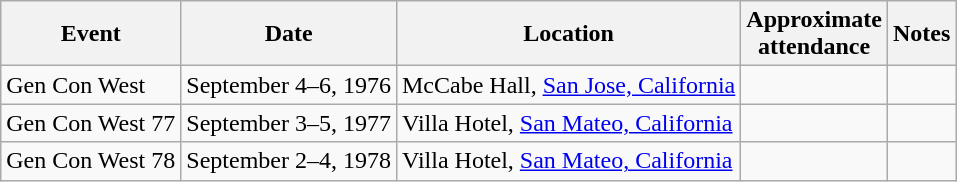<table class="wikitable">
<tr>
<th>Event</th>
<th>Date</th>
<th>Location</th>
<th>Approximate<br>attendance</th>
<th>Notes</th>
</tr>
<tr>
<td>Gen Con West</td>
<td>September 4–6, 1976</td>
<td>McCabe Hall, <a href='#'>San Jose, California</a></td>
<td></td>
<td></td>
</tr>
<tr>
<td>Gen Con West 77</td>
<td>September 3–5, 1977</td>
<td>Villa Hotel, <a href='#'>San Mateo, California</a></td>
<td></td>
<td></td>
</tr>
<tr>
<td>Gen Con West 78</td>
<td>September 2–4, 1978</td>
<td>Villa Hotel, <a href='#'>San Mateo, California</a></td>
<td></td>
<td></td>
</tr>
</table>
